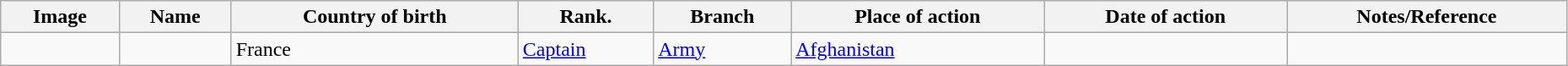<table class="wikitable sortable" style="width:98%;">
<tr>
<th class="unsortable">Image</th>
<th>Name</th>
<th>Country of birth</th>
<th>Rank.</th>
<th>Branch</th>
<th>Place of action</th>
<th>Date of action</th>
<th class="unsortable">Notes/Reference</th>
</tr>
<tr>
<td></td>
<td></td>
<td>France</td>
<td><a href='#'>Captain</a></td>
<td><a href='#'>Army</a></td>
<td><a href='#'>Afghanistan</a></td>
<td></td>
<td></td>
</tr>
</table>
